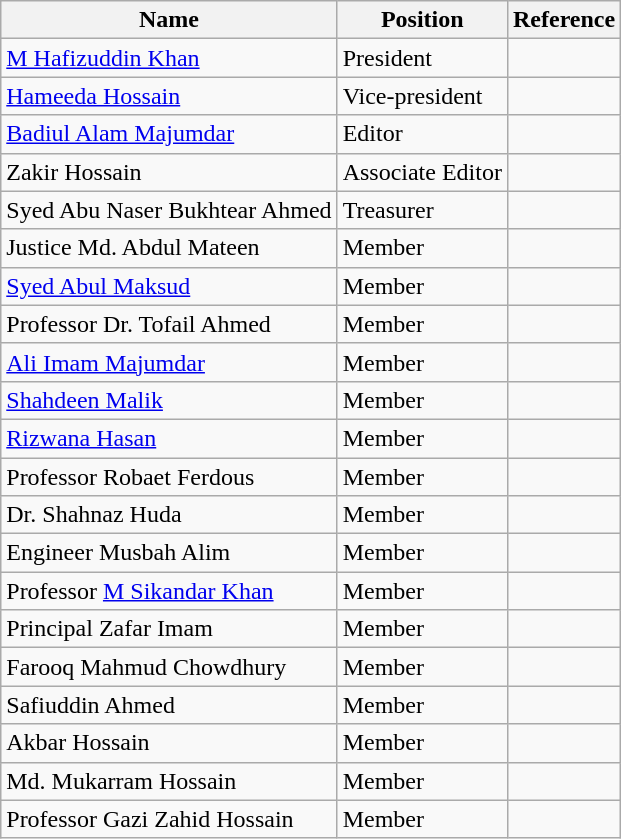<table class="wikitable">
<tr>
<th>Name</th>
<th>Position</th>
<th>Reference</th>
</tr>
<tr>
<td><a href='#'>M Hafizuddin Khan</a></td>
<td>President</td>
<td></td>
</tr>
<tr>
<td><a href='#'>Hameeda Hossain</a></td>
<td>Vice-president</td>
<td></td>
</tr>
<tr>
<td><a href='#'>Badiul Alam Majumdar</a></td>
<td>Editor</td>
<td></td>
</tr>
<tr>
<td>Zakir Hossain</td>
<td>Associate Editor</td>
<td></td>
</tr>
<tr>
<td>Syed Abu Naser Bukhtear Ahmed</td>
<td>Treasurer</td>
<td></td>
</tr>
<tr>
<td>Justice Md. Abdul Mateen</td>
<td>Member</td>
<td></td>
</tr>
<tr>
<td><a href='#'>Syed Abul Maksud</a></td>
<td>Member</td>
<td></td>
</tr>
<tr>
<td>Professor Dr. Tofail Ahmed</td>
<td>Member</td>
<td></td>
</tr>
<tr>
<td><a href='#'>Ali Imam Majumdar</a></td>
<td>Member</td>
<td></td>
</tr>
<tr>
<td><a href='#'>Shahdeen Malik</a></td>
<td>Member</td>
<td></td>
</tr>
<tr>
<td><a href='#'>Rizwana Hasan</a></td>
<td>Member</td>
<td></td>
</tr>
<tr>
<td>Professor Robaet Ferdous</td>
<td>Member</td>
<td></td>
</tr>
<tr>
<td>Dr. Shahnaz Huda</td>
<td>Member</td>
<td></td>
</tr>
<tr>
<td>Engineer Musbah Alim</td>
<td>Member</td>
<td></td>
</tr>
<tr>
<td>Professor <a href='#'>M Sikandar Khan</a></td>
<td>Member</td>
<td></td>
</tr>
<tr>
<td>Principal Zafar Imam</td>
<td>Member</td>
<td></td>
</tr>
<tr>
<td>Farooq Mahmud Chowdhury</td>
<td>Member</td>
<td></td>
</tr>
<tr>
<td>Safiuddin Ahmed</td>
<td>Member</td>
<td></td>
</tr>
<tr>
<td>Akbar Hossain</td>
<td>Member</td>
<td></td>
</tr>
<tr>
<td>Md. Mukarram Hossain</td>
<td>Member</td>
<td></td>
</tr>
<tr>
<td>Professor Gazi Zahid Hossain</td>
<td>Member</td>
<td></td>
</tr>
</table>
